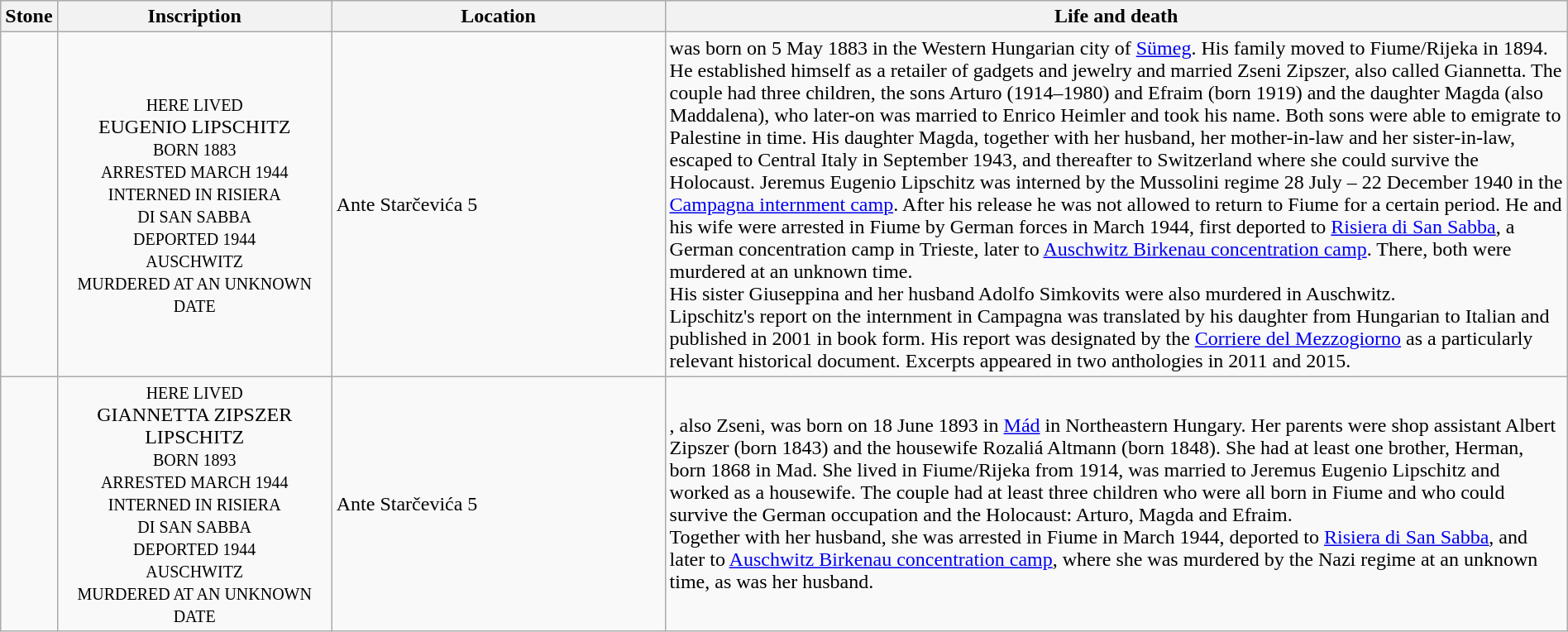<table class="wikitable sortable toptextcells" style="width:100%">
<tr>
<th class="hintergrundfarbe6 unsortable" width="120px">Stone</th>
<th class="hintergrundfarbe6" style ="width:18%;">Inscription</th>
<th class="hintergrundfarbe6" data-sort-type="text" style ="width:22%;">Location</th>
<th class="hintergrundfarbe6 unsortable" style="width:100%;">Life and death</th>
</tr>
<tr>
<td></td>
<td style="text-align:center"><div><small>HERE LIVED</small><br>EUGENIO LIPSCHITZ<br><small>BORN 1883<br>ARRESTED MARCH 1944<br>INTERNED IN RISIERA<br>DI SAN SABBA<br>DEPORTED 1944<br>AUSCHWITZ<br>MURDERED AT AN UNKNOWN DATE</small></div></td>
<td>Ante Starčevića 5<br></td>
<td><strong></strong> was born on 5 May 1883 in the Western Hungarian city of <a href='#'>Sümeg</a>. His family moved to Fiume/Rijeka in 1894. He established himself as a retailer of gadgets and jewelry and married Zseni Zipszer, also called Giannetta. The couple had three children, the sons Arturo (1914–1980) and Efraim (born 1919) and the daughter Magda (also Maddalena), who later-on was married to Enrico Heimler and took his name. Both sons were able to emigrate to Palestine in time. His daughter Magda, together with her husband, her mother-in-law and her sister-in-law, escaped to Central Italy in September 1943, and thereafter to Switzerland where she could survive the Holocaust. Jeremus Eugenio Lipschitz was interned by the Mussolini regime 28 July – 22 December 1940 in the <a href='#'>Campagna internment camp</a>. After his release he was not allowed to return to Fiume for a certain period. He and his wife were arrested in Fiume by German forces in March 1944, first deported to <a href='#'>Risiera di San Sabba</a>, a German concentration camp in Trieste, later to <a href='#'>Auschwitz Birkenau concentration camp</a>. There, both were murdered at an unknown time.<br>His sister Giuseppina and her husband Adolfo Simkovits were also murdered in Auschwitz.<br>Lipschitz's report on the internment in Campagna was translated by his daughter from Hungarian to Italian and published in 2001 in book form. His report was designated by the <a href='#'>Corriere del Mezzogiorno</a> as a particularly relevant historical document. Excerpts appeared in two anthologies in 2011 and 2015.</td>
</tr>
<tr>
<td></td>
<td style="text-align:center"><div><small>HERE LIVED</small><br>GIANNETTA ZIPSZER<br>LIPSCHITZ<br><small>BORN 1893<br>ARRESTED MARCH 1944<br>INTERNED IN RISIERA<br>DI SAN SABBA<br>DEPORTED 1944<br>AUSCHWITZ<br>MURDERED AT AN UNKNOWN DATE</small></div></td>
<td>Ante Starčevića 5<br></td>
<td><strong></strong>, also Zseni, was born on 18 June 1893 in <a href='#'>Mád</a> in Northeastern Hungary. Her parents were shop assistant Albert Zipszer (born 1843) and the housewife Rozaliá Altmann (born 1848). She had at least one brother, Herman, born 1868 in Mad.  She lived in Fiume/Rijeka from 1914, was married to Jeremus Eugenio Lipschitz and worked as a housewife. The couple had at least three children who were all born in Fiume and who could survive the German occupation and the Holocaust: Arturo, Magda and Efraim.<br>Together with her husband, she was arrested in Fiume in March 1944, deported to <a href='#'>Risiera di San Sabba</a>, and later to <a href='#'>Auschwitz Birkenau concentration camp</a>, where she was murdered by the Nazi regime at an unknown time, as was her husband.</td>
</tr>
</table>
